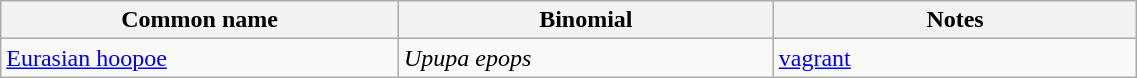<table style="width:60%;" class="wikitable">
<tr>
<th width=35%>Common name</th>
<th width=33%>Binomial</th>
<th width=32%>Notes</th>
</tr>
<tr>
<td><a href='#'>Eurasian hoopoe</a></td>
<td><em>Upupa epops</em></td>
<td><a href='#'>vagrant</a></td>
</tr>
</table>
